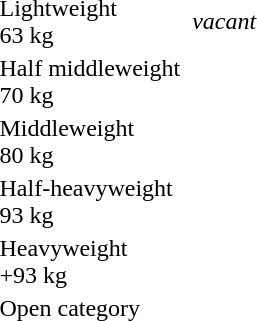<table>
<tr>
<td rowspan=2>Lightweight <br> 63 kg <br> </td>
<td rowspan=2></td>
<td rowspan=2><em>vacant</em></td>
<td></td>
</tr>
<tr>
<td></td>
</tr>
<tr>
<td rowspan=2>Half middleweight <br> 70 kg <br> </td>
<td rowspan=2></td>
<td rowspan=2></td>
<td></td>
</tr>
<tr>
<td></td>
</tr>
<tr>
<td rowspan=2>Middleweight <br> 80 kg <br> </td>
<td rowspan=2></td>
<td rowspan=2></td>
<td></td>
</tr>
<tr>
<td></td>
</tr>
<tr>
<td rowspan=2>Half-heavyweight <br> 93 kg <br> </td>
<td rowspan=2></td>
<td rowspan=2></td>
<td></td>
</tr>
<tr>
<td></td>
</tr>
<tr>
<td rowspan=2>Heavyweight <br> +93 kg <br> </td>
<td rowspan=2></td>
<td rowspan=2></td>
<td></td>
</tr>
<tr>
<td></td>
</tr>
<tr>
<td rowspan=2>Open category <br> </td>
<td rowspan=2></td>
<td rowspan=2></td>
<td></td>
</tr>
<tr>
<td></td>
</tr>
</table>
